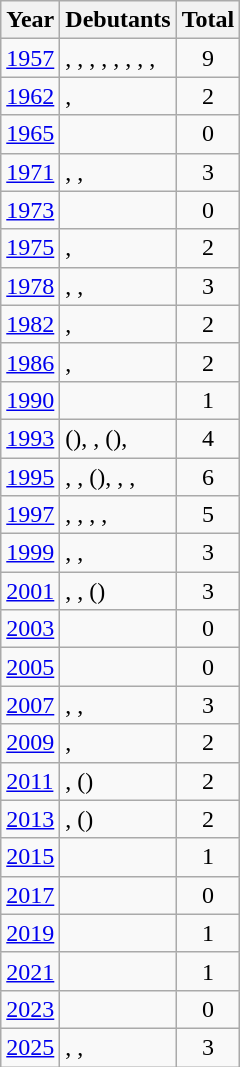<table class="wikitable">
<tr>
<th>Year</th>
<th>Debutants</th>
<th>Total</th>
</tr>
<tr>
<td><a href='#'>1957</a></td>
<td>, , , , , , , , </td>
<td align=center>9</td>
</tr>
<tr>
<td><a href='#'>1962</a></td>
<td>, </td>
<td align=center>2</td>
</tr>
<tr>
<td><a href='#'>1965</a></td>
<td></td>
<td align=center>0</td>
</tr>
<tr>
<td><a href='#'>1971</a></td>
<td>, , </td>
<td align=center>3</td>
</tr>
<tr>
<td><a href='#'>1973</a></td>
<td></td>
<td align=center>0</td>
</tr>
<tr>
<td><a href='#'>1975</a></td>
<td>, </td>
<td align=center>2</td>
</tr>
<tr>
<td><a href='#'>1978</a></td>
<td>, , </td>
<td align=center>3</td>
</tr>
<tr>
<td><a href='#'>1982</a></td>
<td>, </td>
<td align=center>2</td>
</tr>
<tr>
<td><a href='#'>1986</a></td>
<td>, </td>
<td align=center>2</td>
</tr>
<tr>
<td><a href='#'>1990</a></td>
<td></td>
<td align=center>1</td>
</tr>
<tr>
<td><a href='#'>1993</a></td>
<td>(), , (), </td>
<td align=center>4</td>
</tr>
<tr>
<td><a href='#'>1995</a></td>
<td>, , (), , , </td>
<td align=center>6</td>
</tr>
<tr>
<td><a href='#'>1997</a></td>
<td>, , , , </td>
<td align=center>5</td>
</tr>
<tr>
<td><a href='#'>1999</a></td>
<td>, , </td>
<td align=center>3</td>
</tr>
<tr>
<td><a href='#'>2001</a></td>
<td>, , ()</td>
<td align=center>3</td>
</tr>
<tr>
<td><a href='#'>2003</a></td>
<td></td>
<td align=center>0</td>
</tr>
<tr>
<td><a href='#'>2005</a></td>
<td></td>
<td align=center>0</td>
</tr>
<tr>
<td><a href='#'>2007</a></td>
<td>, , </td>
<td align=center>3</td>
</tr>
<tr>
<td><a href='#'>2009</a></td>
<td>, </td>
<td align=center>2</td>
</tr>
<tr>
<td><a href='#'>2011</a></td>
<td>, ()</td>
<td align=center>2</td>
</tr>
<tr>
<td><a href='#'>2013</a></td>
<td>, ()</td>
<td align=center>2</td>
</tr>
<tr>
<td><a href='#'>2015</a></td>
<td></td>
<td align=center>1</td>
</tr>
<tr>
<td><a href='#'>2017</a></td>
<td></td>
<td align=center>0</td>
</tr>
<tr>
<td><a href='#'>2019</a></td>
<td></td>
<td align=center>1</td>
</tr>
<tr>
<td><a href='#'>2021</a></td>
<td></td>
<td align=center>1</td>
</tr>
<tr>
<td><a href='#'>2023</a></td>
<td></td>
<td align=center>0</td>
</tr>
<tr>
<td><a href='#'>2025</a></td>
<td>, , </td>
<td align=center>3</td>
</tr>
</table>
